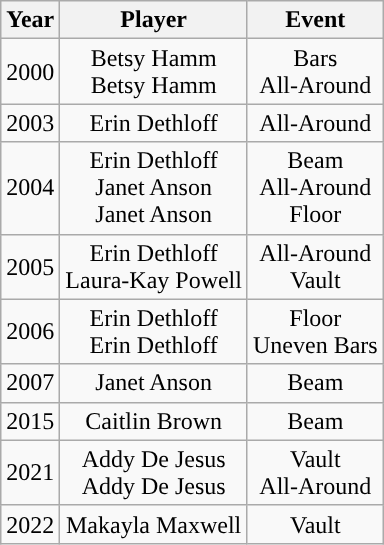<table class="wikitable" style="text-align: center">
<tr align=center>
<th>Year</th>
<th>Player</th>
<th>Event</th>
</tr>
<tr>
<td>2000</td>
<td>Betsy Hamm<br>Betsy Hamm</td>
<td>Bars<br>All-Around</td>
</tr>
<tr>
<td>2003</td>
<td>Erin Dethloff</td>
<td>All-Around</td>
</tr>
<tr>
<td>2004</td>
<td>Erin Dethloff<br>Janet Anson<br>Janet Anson<br></td>
<td>Beam<br>All-Around<br>Floor</td>
</tr>
<tr>
<td>2005</td>
<td>Erin Dethloff<br>Laura-Kay Powell</td>
<td>All-Around<br>Vault</td>
</tr>
<tr>
<td>2006</td>
<td>Erin Dethloff<br>Erin Dethloff</td>
<td>Floor<br>Uneven Bars</td>
</tr>
<tr>
<td>2007</td>
<td>Janet Anson</td>
<td>Beam</td>
</tr>
<tr>
<td>2015</td>
<td>Caitlin Brown</td>
<td>Beam</td>
</tr>
<tr>
<td>2021</td>
<td>Addy De Jesus<br>Addy De Jesus</td>
<td>Vault<br>All-Around</td>
</tr>
<tr>
<td>2022</td>
<td>Makayla Maxwell</td>
<td>Vault</td>
</tr>
</table>
